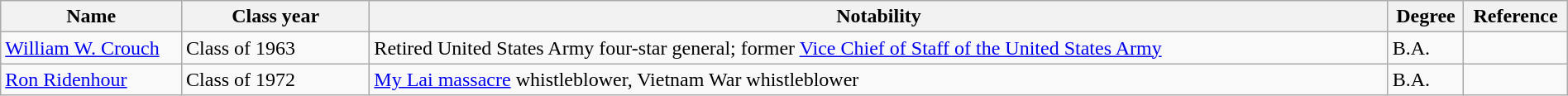<table class="wikitable" style="width:100%">
<tr>
<th style="width:*;">Name</th>
<th style="width:12%;">Class year</th>
<th class="unsortable" style="width:65%;">Notability</th>
<th>Degree</th>
<th>Reference</th>
</tr>
<tr>
<td><a href='#'>William W. Crouch</a></td>
<td>Class of 1963</td>
<td>Retired United States Army four-star general; former <a href='#'>Vice Chief of Staff of the United States Army</a></td>
<td>B.A.</td>
<td></td>
</tr>
<tr>
<td><a href='#'>Ron Ridenhour</a></td>
<td>Class of 1972</td>
<td><a href='#'>My Lai massacre</a> whistleblower, Vietnam War whistleblower</td>
<td>B.A.</td>
<td></td>
</tr>
</table>
